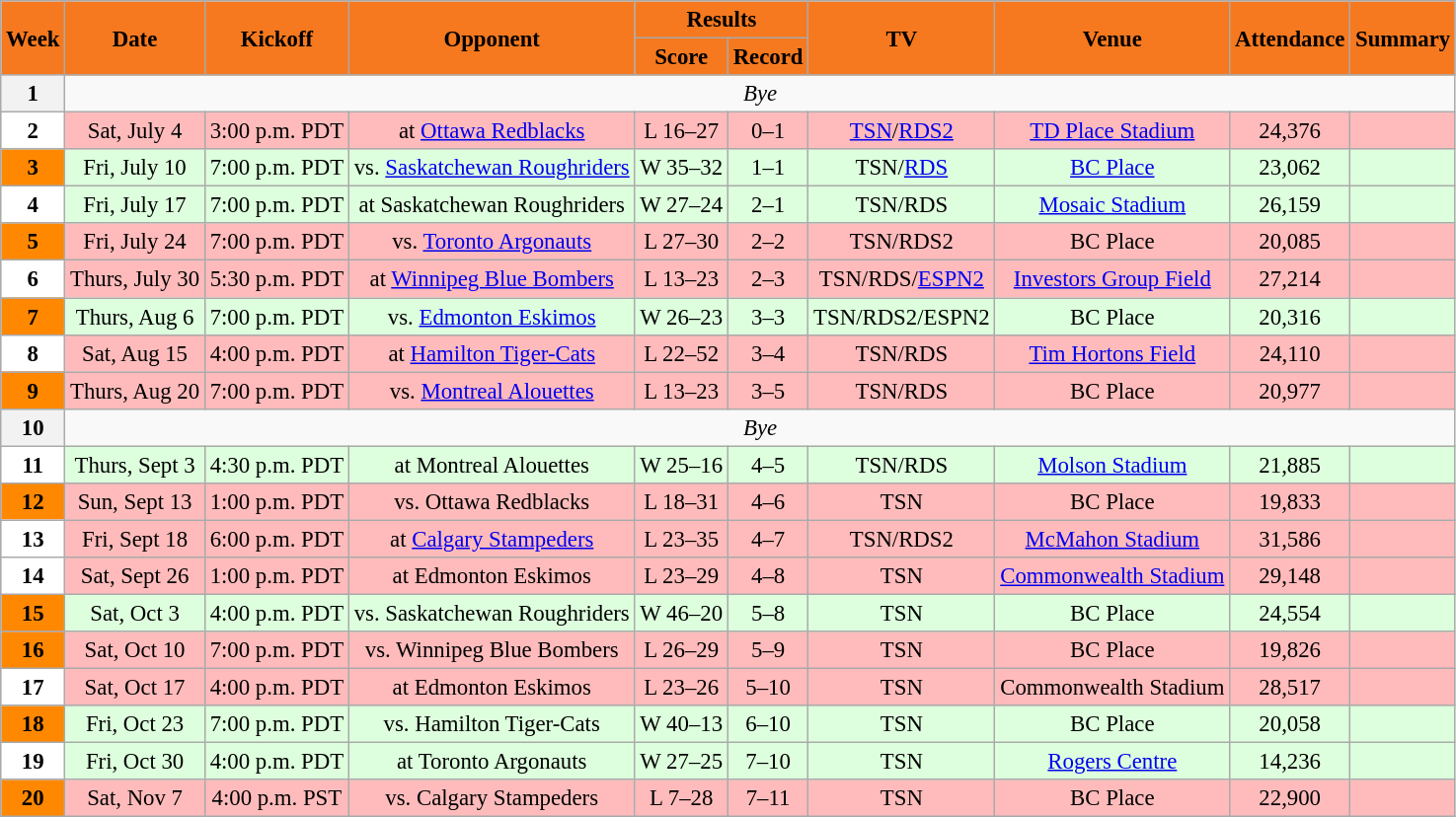<table class="wikitable" style="font-size: 95%;">
<tr>
<th style="background:#F6791F;color:black;" rowspan=2>Week</th>
<th style="background:#F6791F;color:black;" rowspan=2>Date</th>
<th style="background:#F6791F;color:black;" rowspan=2>Kickoff</th>
<th style="background:#F6791F;color:black;" rowspan=2>Opponent</th>
<th style="background:#F6791F;color:black;" colspan=2>Results</th>
<th style="background:#F6791F;color:black;" rowspan=2>TV</th>
<th style="background:#F6791F;color:black;" rowspan=2>Venue</th>
<th style="background:#F6791F;color:black;" rowspan=2>Attendance</th>
<th style="background:#F6791F;color:black;" rowspan=2>Summary</th>
</tr>
<tr>
<th style="background:#F6791F;color:black;">Score</th>
<th style="background:#F6791F;color:black;">Record</th>
</tr>
<tr style= bgcolor="ffffff">
<th align="center"><strong>1</strong></th>
<td colspan=9 align="center" valign="middle"><em>Bye</em></td>
</tr>
<tr align="center" bgcolor="#ffbbbb">
<td style="text-align:center; background:white;"><span><strong>2</strong></span></td>
<td align="center">Sat, July 4</td>
<td align="center">3:00 p.m. PDT</td>
<td align="center">at <a href='#'>Ottawa Redblacks</a></td>
<td align="center">L 16–27</td>
<td align="center">0–1</td>
<td align="center"><a href='#'>TSN</a>/<a href='#'>RDS2</a></td>
<td align="center"><a href='#'>TD Place Stadium</a></td>
<td align="center">24,376</td>
<td align="center"></td>
</tr>
<tr align="center" bgcolor="#ddffdd">
<td style="text-align:center; background:#FF8800;"><span><strong>3</strong></span></td>
<td align="center">Fri, July 10</td>
<td align="center">7:00 p.m. PDT</td>
<td align="center">vs. <a href='#'>Saskatchewan Roughriders</a></td>
<td align="center">W 35–32 </td>
<td align="center">1–1</td>
<td align="center">TSN/<a href='#'>RDS</a></td>
<td align="center"><a href='#'>BC Place</a></td>
<td align="center">23,062</td>
<td align="center"></td>
</tr>
<tr align="center" bgcolor="#ddffdd">
<td style="text-align:center; background:white;"><span><strong>4</strong></span></td>
<td align="center">Fri, July 17</td>
<td align="center">7:00 p.m. PDT</td>
<td align="center">at Saskatchewan Roughriders</td>
<td align="center">W 27–24</td>
<td align="center">2–1</td>
<td align="center">TSN/RDS</td>
<td align="center"><a href='#'>Mosaic Stadium</a></td>
<td align="center">26,159</td>
<td align="center"></td>
</tr>
<tr align="center" bgcolor="#ffbbbb">
<td style="text-align:center; background:#FF8800;"><span><strong>5</strong></span></td>
<td align="center">Fri, July 24</td>
<td align="center">7:00 p.m. PDT</td>
<td align="center">vs. <a href='#'>Toronto Argonauts</a></td>
<td align="center">L 27–30</td>
<td align="center">2–2</td>
<td align="center">TSN/RDS2</td>
<td align="center">BC Place</td>
<td align="center">20,085</td>
<td align="center"></td>
</tr>
<tr align="center" bgcolor="#ffbbbb">
<td style="text-align:center; background:white;"><span><strong>6</strong></span></td>
<td align="center">Thurs, July 30</td>
<td align="center">5:30 p.m. PDT</td>
<td align="center">at <a href='#'>Winnipeg Blue Bombers</a></td>
<td align="center">L 13–23</td>
<td align="center">2–3</td>
<td align="center">TSN/RDS/<a href='#'>ESPN2</a></td>
<td align="center"><a href='#'>Investors Group Field</a></td>
<td align="center">27,214</td>
<td align="center"></td>
</tr>
<tr align="center" bgcolor="#ddffdd">
<td style="text-align:center; background:#FF8800;"><span><strong>7</strong></span></td>
<td align="center">Thurs, Aug 6</td>
<td align="center">7:00 p.m. PDT</td>
<td align="center">vs. <a href='#'>Edmonton Eskimos</a></td>
<td align="center">W 26–23</td>
<td align="center">3–3</td>
<td align="center">TSN/RDS2/ESPN2</td>
<td align="center">BC Place</td>
<td align="center">20,316</td>
<td align="center"></td>
</tr>
<tr align="center" bgcolor="#ffbbbb">
<td style="text-align:center; background:white;"><span><strong>8</strong></span></td>
<td align="center">Sat, Aug 15</td>
<td align="center">4:00 p.m. PDT</td>
<td align="center">at <a href='#'>Hamilton Tiger-Cats</a></td>
<td align="center">L 22–52</td>
<td align="center">3–4</td>
<td align="center">TSN/RDS</td>
<td align="center"><a href='#'>Tim Hortons Field</a></td>
<td align="center">24,110</td>
<td align="center"></td>
</tr>
<tr align="center" bgcolor="#ffbbbb">
<td style="text-align:center; background:#FF8800;"><span><strong>9</strong></span></td>
<td align="center">Thurs, Aug 20</td>
<td align="center">7:00 p.m. PDT</td>
<td align="center">vs. <a href='#'>Montreal Alouettes</a></td>
<td align="center">L 13–23</td>
<td align="center">3–5</td>
<td align="center">TSN/RDS</td>
<td align="center">BC Place</td>
<td align="center">20,977</td>
<td align="center"></td>
</tr>
<tr style= bgcolor="ffffff">
<th align="center"><strong>10</strong></th>
<td colspan=9 align="center" valign="middle"><em>Bye</em></td>
</tr>
<tr align="center" bgcolor="#ddffdd">
<td style="text-align:center; background:white;"><span><strong>11</strong></span></td>
<td align="center">Thurs, Sept 3</td>
<td align="center">4:30 p.m. PDT</td>
<td align="center">at Montreal Alouettes</td>
<td align="center">W 25–16</td>
<td align="center">4–5</td>
<td align="center">TSN/RDS</td>
<td align="center"><a href='#'>Molson Stadium</a></td>
<td align="center">21,885</td>
<td align="center"></td>
</tr>
<tr align="center" bgcolor="#ffbbbb">
<td style="text-align:center; background:#FF8800;"><span><strong>12</strong></span></td>
<td align="center">Sun, Sept 13</td>
<td align="center">1:00 p.m. PDT</td>
<td align="center">vs. Ottawa Redblacks</td>
<td align="center">L 18–31</td>
<td align="center">4–6</td>
<td align="center">TSN</td>
<td align="center">BC Place</td>
<td align="center">19,833</td>
<td align="center"></td>
</tr>
<tr align="center" bgcolor="#ffbbbb">
<td style="text-align:center; background:white;"><span><strong>13</strong></span></td>
<td align="center">Fri, Sept 18</td>
<td align="center">6:00 p.m. PDT</td>
<td align="center">at <a href='#'>Calgary Stampeders</a></td>
<td align="center">L 23–35</td>
<td align="center">4–7</td>
<td align="center">TSN/RDS2</td>
<td align="center"><a href='#'>McMahon Stadium</a></td>
<td align="center">31,586</td>
<td align="center"></td>
</tr>
<tr align="center" bgcolor="#ffbbbb">
<td style="text-align:center; background:white;"><span><strong>14</strong></span></td>
<td align="center">Sat, Sept 26</td>
<td align="center">1:00 p.m. PDT</td>
<td align="center">at Edmonton Eskimos</td>
<td align="center">L 23–29</td>
<td align="center">4–8</td>
<td align="center">TSN</td>
<td align="center"><a href='#'>Commonwealth Stadium</a></td>
<td align="center">29,148</td>
<td align="center"></td>
</tr>
<tr align="center" bgcolor="#ddffdd">
<td style="text-align:center; background:#FF8800;"><span><strong>15</strong></span></td>
<td align="center">Sat, Oct 3</td>
<td align="center">4:00 p.m. PDT</td>
<td align="center">vs. Saskatchewan Roughriders</td>
<td align="center">W 46–20</td>
<td align="center">5–8</td>
<td align="center">TSN</td>
<td align="center">BC Place</td>
<td align="center">24,554</td>
<td align="center"></td>
</tr>
<tr align="center" bgcolor="#ffbbbb">
<td style="text-align:center; background:#FF8800;"><span><strong>16</strong></span></td>
<td align="center">Sat, Oct 10</td>
<td align="center">7:00 p.m. PDT</td>
<td align="center">vs. Winnipeg Blue Bombers</td>
<td align="center">L 26–29</td>
<td align="center">5–9</td>
<td align="center">TSN</td>
<td align="center">BC Place</td>
<td align="center">19,826</td>
<td align="center"></td>
</tr>
<tr align="center" bgcolor="#ffbbbb">
<td style="text-align:center; background:white;"><span><strong>17</strong></span></td>
<td align="center">Sat, Oct 17</td>
<td align="center">4:00 p.m. PDT</td>
<td align="center">at Edmonton Eskimos</td>
<td align="center">L 23–26 </td>
<td align="center">5–10</td>
<td align="center">TSN</td>
<td align="center">Commonwealth Stadium</td>
<td align="center">28,517</td>
<td align="center"></td>
</tr>
<tr align="center" bgcolor="#ddffdd">
<td style="text-align:center; background:#FF8800;"><span><strong>18</strong></span></td>
<td align="center">Fri, Oct 23</td>
<td align="center">7:00 p.m. PDT</td>
<td align="center">vs. Hamilton Tiger-Cats</td>
<td align="center">W 40–13</td>
<td align="center">6–10</td>
<td align="center">TSN</td>
<td align="center">BC Place</td>
<td align="center">20,058</td>
<td align="center"></td>
</tr>
<tr align="center" bgcolor="#ddffdd">
<td style="text-align:center; background:white;"><span><strong>19</strong></span></td>
<td align="center">Fri, Oct 30</td>
<td align="center">4:00 p.m. PDT</td>
<td align="center">at Toronto Argonauts</td>
<td align="center">W 27–25</td>
<td align="center">7–10</td>
<td align="center">TSN</td>
<td align="center"><a href='#'>Rogers Centre</a></td>
<td align="center">14,236</td>
<td align="center"></td>
</tr>
<tr align="center" bgcolor="#ffbbbb">
<td style="text-align:center; background:#FF8800;"><span><strong>20</strong></span></td>
<td align="center">Sat, Nov 7</td>
<td align="center">4:00 p.m. PST</td>
<td align="center">vs. Calgary Stampeders</td>
<td align="center">L 7–28</td>
<td align="center">7–11</td>
<td align="center">TSN</td>
<td align="center">BC Place</td>
<td align="center">22,900</td>
<td align="center"></td>
</tr>
</table>
